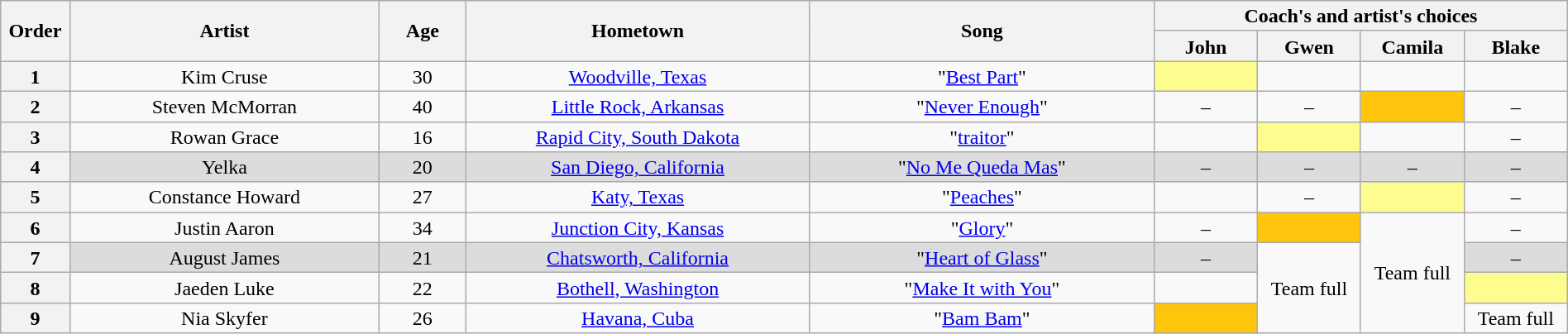<table class="wikitable" style="text-align:center; line-height:17px; width:100%">
<tr>
<th scope="col" rowspan="2" style="width:04%">Order</th>
<th scope="col" rowspan="2" style="width:18%">Artist</th>
<th scope="col" rowspan="2" style="width:05%">Age</th>
<th scope="col" rowspan="2" style="width:20%">Hometown</th>
<th scope="col" rowspan="2" style="width:20%">Song</th>
<th scope="col" colspan="4" style="width:24%">Coach's and artist's choices</th>
</tr>
<tr>
<th style="width:06%">John</th>
<th style="width:06%">Gwen</th>
<th style="width:06%">Camila</th>
<th style="width:06%">Blake</th>
</tr>
<tr>
<th scope="row">1</th>
<td>Kim Cruse</td>
<td>30</td>
<td><a href='#'>Woodville, Texas</a></td>
<td>"<a href='#'>Best Part</a>"</td>
<td bgcolor="#fdfc8f"><em></em></td>
<td><em></em></td>
<td><em></em></td>
<td><em></em></td>
</tr>
<tr>
<th scope="row">2</th>
<td>Steven McMorran</td>
<td>40</td>
<td><a href='#'>Little Rock, Arkansas</a></td>
<td>"<a href='#'>Never Enough</a>"</td>
<td>–</td>
<td>–</td>
<td bgcolor="#ffc40c"><em></em></td>
<td>–</td>
</tr>
<tr>
<th scope="row">3</th>
<td>Rowan Grace</td>
<td>16</td>
<td><a href='#'>Rapid City, South Dakota</a></td>
<td>"<a href='#'>traitor</a>"</td>
<td><em></em></td>
<td bgcolor="#fdfc8f"><em></em></td>
<td><em></em></td>
<td>–</td>
</tr>
<tr style="background:#DCDCDC">
<th scope="row">4</th>
<td>Yelka</td>
<td>20</td>
<td><a href='#'>San Diego, California</a></td>
<td>"<a href='#'>No Me Queda Mas</a>"</td>
<td>–</td>
<td>–</td>
<td>–</td>
<td>–</td>
</tr>
<tr>
<th scope="row">5</th>
<td>Constance Howard</td>
<td>27</td>
<td><a href='#'>Katy, Texas</a></td>
<td>"<a href='#'>Peaches</a>"</td>
<td><em></em></td>
<td>–</td>
<td bgcolor="#fdfc8f"><em></em></td>
<td>–</td>
</tr>
<tr>
<th scope="row">6</th>
<td>Justin Aaron</td>
<td>34</td>
<td><a href='#'>Junction City, Kansas</a></td>
<td>"<a href='#'>Glory</a>"</td>
<td>–</td>
<td bgcolor="#ffc40c"><em></em></td>
<td rowspan="4">Team full</td>
<td>–</td>
</tr>
<tr>
<th scope="row">7</th>
<td style="background:#DCDCDC">August James</td>
<td style="background:#DCDCDC">21</td>
<td style="background:#DCDCDC"><a href='#'>Chatsworth, California</a></td>
<td style="background:#DCDCDC">"<a href='#'>Heart of Glass</a>"</td>
<td style="background:#DCDCDC">–</td>
<td rowspan="3">Team full</td>
<td style="background:#DCDCDC">–</td>
</tr>
<tr>
<th scope="row">8</th>
<td>Jaeden Luke</td>
<td>22</td>
<td><a href='#'>Bothell, Washington</a></td>
<td>"<a href='#'>Make It with You</a>"</td>
<td><em></em></td>
<td bgcolor="#fdfc8f"><em></em></td>
</tr>
<tr>
<th scope="row">9</th>
<td>Nia Skyfer</td>
<td>26</td>
<td><a href='#'>Havana, Cuba</a></td>
<td>"<a href='#'>Bam Bam</a>"</td>
<td bgcolor="#ffc40c"><em></em></td>
<td>Team full</td>
</tr>
</table>
